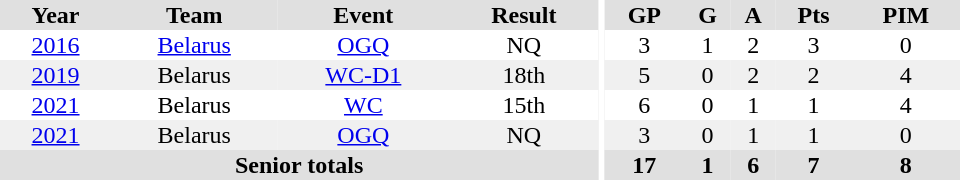<table border="0" cellpadding="1" cellspacing="0" ID="Table3" style="text-align:center; width:40em">
<tr ALIGN="center" bgcolor="#e0e0e0">
<th>Year</th>
<th>Team</th>
<th>Event</th>
<th>Result</th>
<th rowspan="99" bgcolor="#ffffff"></th>
<th>GP</th>
<th>G</th>
<th>A</th>
<th>Pts</th>
<th>PIM</th>
</tr>
<tr>
<td><a href='#'>2016</a></td>
<td><a href='#'>Belarus</a></td>
<td><a href='#'>OGQ</a></td>
<td>NQ</td>
<td>3</td>
<td>1</td>
<td>2</td>
<td>3</td>
<td>0</td>
</tr>
<tr bgcolor="#f0f0f0">
<td><a href='#'>2019</a></td>
<td>Belarus</td>
<td><a href='#'>WC-D1</a></td>
<td>18th</td>
<td>5</td>
<td>0</td>
<td>2</td>
<td>2</td>
<td>4</td>
</tr>
<tr>
<td><a href='#'>2021</a></td>
<td>Belarus</td>
<td><a href='#'>WC</a></td>
<td>15th</td>
<td>6</td>
<td>0</td>
<td>1</td>
<td>1</td>
<td>4</td>
</tr>
<tr bgcolor="#f0f0f0">
<td><a href='#'>2021</a></td>
<td>Belarus</td>
<td><a href='#'>OGQ</a></td>
<td>NQ</td>
<td>3</td>
<td>0</td>
<td>1</td>
<td>1</td>
<td>0</td>
</tr>
<tr bgcolor="#e0e0e0">
<th colspan="4">Senior totals</th>
<th>17</th>
<th>1</th>
<th>6</th>
<th>7</th>
<th>8</th>
</tr>
</table>
